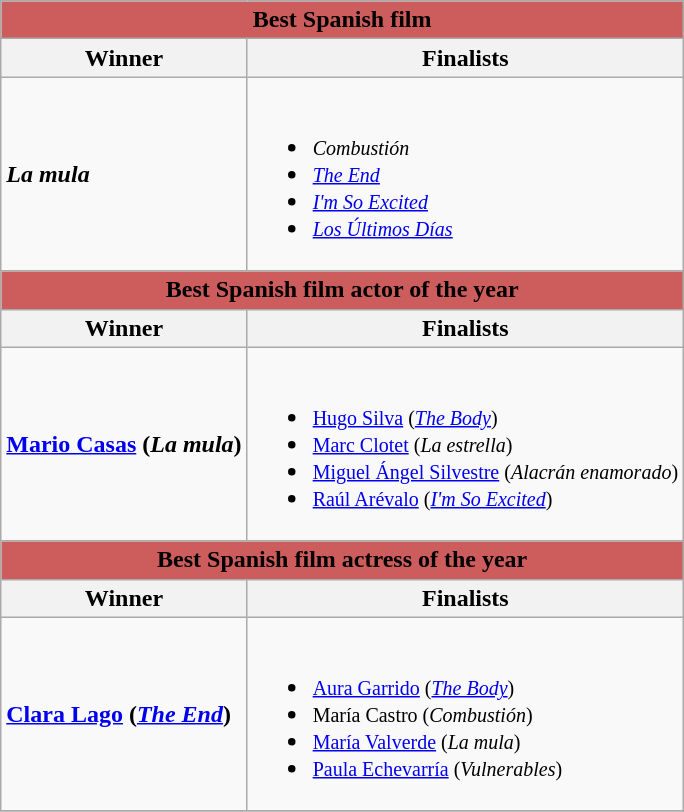<table class="wikitable">
<tr>
<td colspan="2" bgcolor=IndianRed align=center><strong>Best Spanish film</strong></td>
</tr>
<tr>
<th>Winner</th>
<th>Finalists</th>
</tr>
<tr>
<td><strong><em>La mula</em></strong></td>
<td><br><ul><li><small><em>Combustión</em></small></li><li><small><em><a href='#'>The End</a></em></small></li><li><small><em><a href='#'>I'm So Excited</a></em></small></li><li><small><em><a href='#'>Los Últimos Días</a></em></small></li></ul></td>
</tr>
<tr>
<td colspan="2" bgcolor=IndianRed align=center><strong>Best Spanish film actor of the year</strong></td>
</tr>
<tr>
<th>Winner</th>
<th>Finalists</th>
</tr>
<tr>
<td><strong><a href='#'>Mario Casas</a> (<em>La mula</em>)</strong></td>
<td><br><ul><li><small><a href='#'>Hugo Silva</a> (<em><a href='#'>The Body</a></em>)</small></li><li><small><a href='#'>Marc Clotet</a> (<em>La estrella</em>)</small></li><li><small><a href='#'>Miguel Ángel Silvestre</a> (<em>Alacrán enamorado</em>)</small></li><li><small><a href='#'>Raúl Arévalo</a> (<em><a href='#'>I'm So Excited</a></em>)</small></li></ul></td>
</tr>
<tr>
<td colspan="2" bgcolor=IndianRed align=center><strong>Best Spanish film actress of the year</strong></td>
</tr>
<tr>
<th>Winner</th>
<th>Finalists</th>
</tr>
<tr>
<td><strong><a href='#'>Clara Lago</a> (<em><a href='#'>The End</a></em>)</strong></td>
<td><br><ul><li><small><a href='#'>Aura Garrido</a> (<em><a href='#'>The Body</a></em>)</small></li><li><small>María Castro (<em>Combustión</em>)</small></li><li><small><a href='#'>María Valverde</a> (<em>La mula</em>)</small></li><li><small><a href='#'>Paula Echevarría</a> (<em>Vulnerables</em>)</small></li></ul></td>
</tr>
<tr>
</tr>
</table>
